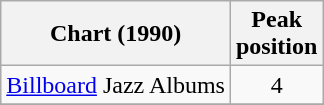<table class="wikitable">
<tr>
<th>Chart (1990)</th>
<th>Peak<br>position</th>
</tr>
<tr>
<td><a href='#'>Billboard</a> Jazz Albums</td>
<td align=center>4</td>
</tr>
<tr>
</tr>
</table>
